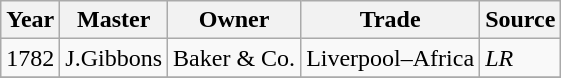<table class=" wikitable">
<tr>
<th>Year</th>
<th>Master</th>
<th>Owner</th>
<th>Trade</th>
<th>Source</th>
</tr>
<tr>
<td>1782</td>
<td>J.Gibbons</td>
<td>Baker & Co.</td>
<td>Liverpool–Africa</td>
<td><em>LR</em></td>
</tr>
<tr>
</tr>
</table>
